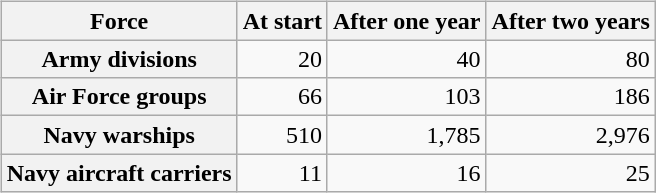<table class="wikitable" style="float: right; border: 1px solid #BBB; margin: .46em 0 0 .2em;">
<tr>
<th scope="col">Force</th>
<th scope="col">At start</th>
<th scope="col">After one year</th>
<th scope="col">After two years</th>
</tr>
<tr>
<th scope="row">Army divisions</th>
<td style="text-align: right;">20</td>
<td style="text-align: right;">40</td>
<td style="text-align: right;">80</td>
</tr>
<tr>
<th scope="row">Air Force groups</th>
<td style="text-align: right;">66</td>
<td style="text-align: right;">103</td>
<td style="text-align: right;">186</td>
</tr>
<tr>
<th scope="row">Navy warships</th>
<td style="text-align: right;">510</td>
<td style="text-align: right;">1,785</td>
<td style="text-align: right;">2,976</td>
</tr>
<tr>
<th scope="row">Navy aircraft carriers</th>
<td style="text-align: right;">11</td>
<td style="text-align: right;">16</td>
<td style="text-align: right;">25</td>
</tr>
</table>
